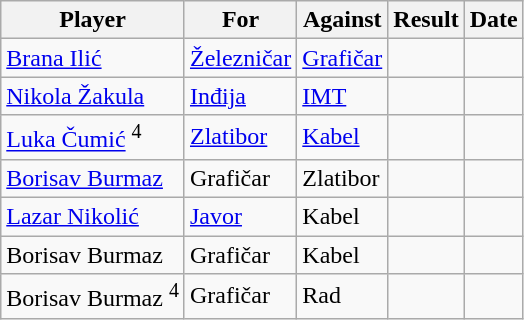<table class="wikitable">
<tr>
<th>Player</th>
<th>For</th>
<th>Against</th>
<th style="text-align:center">Result</th>
<th>Date</th>
</tr>
<tr>
<td> <a href='#'>Brana Ilić</a></td>
<td><a href='#'>Železničar</a></td>
<td><a href='#'>Grafičar</a></td>
<td style="text-align:center"></td>
<td></td>
</tr>
<tr>
<td> <a href='#'>Nikola Žakula</a></td>
<td><a href='#'>Inđija</a></td>
<td><a href='#'>IMT</a></td>
<td style="text-align:center"></td>
<td></td>
</tr>
<tr>
<td> <a href='#'>Luka Čumić</a> <sup>4</sup></td>
<td><a href='#'>Zlatibor</a></td>
<td><a href='#'>Kabel</a></td>
<td style="text-align:center"></td>
<td></td>
</tr>
<tr>
<td> <a href='#'>Borisav Burmaz</a></td>
<td>Grafičar</td>
<td>Zlatibor</td>
<td style="text-align:center"></td>
<td></td>
</tr>
<tr>
<td> <a href='#'>Lazar Nikolić</a></td>
<td><a href='#'>Javor</a></td>
<td>Kabel</td>
<td style="text-align:center"></td>
<td></td>
</tr>
<tr>
<td> Borisav Burmaz</td>
<td>Grafičar</td>
<td>Kabel</td>
<td style="text-align:center"></td>
<td></td>
</tr>
<tr>
<td> Borisav Burmaz <sup>4</sup></td>
<td>Grafičar</td>
<td>Rad</td>
<td style="text-align:center"></td>
<td></td>
</tr>
</table>
